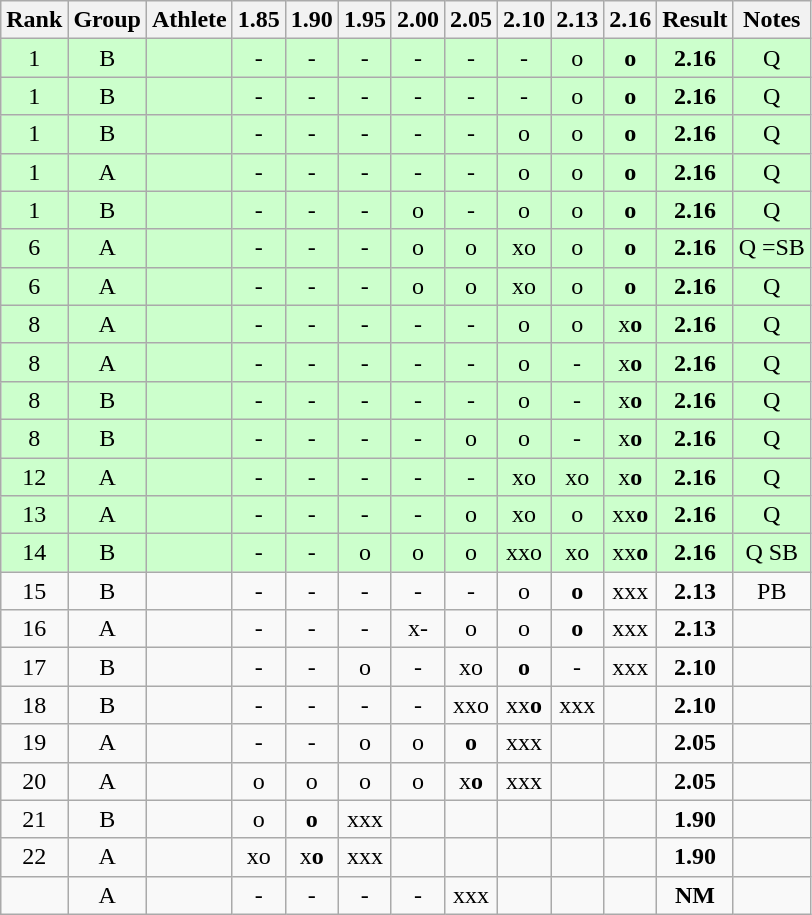<table class="wikitable sortable" style="text-align:center">
<tr>
<th>Rank</th>
<th>Group</th>
<th>Athlete</th>
<th>1.85</th>
<th>1.90</th>
<th>1.95</th>
<th>2.00</th>
<th>2.05</th>
<th>2.10</th>
<th>2.13</th>
<th>2.16</th>
<th>Result</th>
<th>Notes</th>
</tr>
<tr bgcolor=ccffcc>
<td>1</td>
<td>B</td>
<td align="left"></td>
<td>-</td>
<td>-</td>
<td>-</td>
<td>-</td>
<td>-</td>
<td>-</td>
<td>o</td>
<td><strong>o</strong></td>
<td><strong>2.16</strong></td>
<td>Q</td>
</tr>
<tr bgcolor=ccffcc>
<td>1</td>
<td>B</td>
<td align="left"></td>
<td>-</td>
<td>-</td>
<td>-</td>
<td>-</td>
<td>-</td>
<td>-</td>
<td>o</td>
<td><strong>o</strong></td>
<td><strong>2.16</strong></td>
<td>Q</td>
</tr>
<tr bgcolor=ccffcc>
<td>1</td>
<td>B</td>
<td align="left"></td>
<td>-</td>
<td>-</td>
<td>-</td>
<td>-</td>
<td>-</td>
<td>o</td>
<td>o</td>
<td><strong>o</strong></td>
<td><strong>2.16</strong></td>
<td>Q</td>
</tr>
<tr bgcolor=ccffcc>
<td>1</td>
<td>A</td>
<td align="left"></td>
<td>-</td>
<td>-</td>
<td>-</td>
<td>-</td>
<td>-</td>
<td>o</td>
<td>o</td>
<td><strong>o</strong></td>
<td><strong>2.16</strong></td>
<td>Q</td>
</tr>
<tr bgcolor=ccffcc>
<td>1</td>
<td>B</td>
<td align="left"></td>
<td>-</td>
<td>-</td>
<td>-</td>
<td>o</td>
<td>-</td>
<td>o</td>
<td>o</td>
<td><strong>o</strong></td>
<td><strong>2.16</strong></td>
<td>Q</td>
</tr>
<tr bgcolor=ccffcc>
<td>6</td>
<td>A</td>
<td align="left"></td>
<td>-</td>
<td>-</td>
<td>-</td>
<td>o</td>
<td>o</td>
<td>xo</td>
<td>o</td>
<td><strong>o</strong></td>
<td><strong>2.16</strong></td>
<td>Q =SB</td>
</tr>
<tr bgcolor=ccffcc>
<td>6</td>
<td>A</td>
<td align="left"></td>
<td>-</td>
<td>-</td>
<td>-</td>
<td>o</td>
<td>o</td>
<td>xo</td>
<td>o</td>
<td><strong>o</strong></td>
<td><strong>2.16</strong></td>
<td>Q</td>
</tr>
<tr bgcolor=ccffcc>
<td>8</td>
<td>A</td>
<td align="left"></td>
<td>-</td>
<td>-</td>
<td>-</td>
<td>-</td>
<td>-</td>
<td>o</td>
<td>o</td>
<td>x<strong>o</strong></td>
<td><strong>2.16</strong></td>
<td>Q</td>
</tr>
<tr bgcolor=ccffcc>
<td>8</td>
<td>A</td>
<td align="left"></td>
<td>-</td>
<td>-</td>
<td>-</td>
<td>-</td>
<td>-</td>
<td>o</td>
<td>-</td>
<td>x<strong>o</strong></td>
<td><strong>2.16</strong></td>
<td>Q</td>
</tr>
<tr bgcolor=ccffcc>
<td>8</td>
<td>B</td>
<td align="left"></td>
<td>-</td>
<td>-</td>
<td>-</td>
<td>-</td>
<td>-</td>
<td>o</td>
<td>-</td>
<td>x<strong>o</strong></td>
<td><strong>2.16</strong></td>
<td>Q</td>
</tr>
<tr bgcolor=ccffcc>
<td>8</td>
<td>B</td>
<td align="left"></td>
<td>-</td>
<td>-</td>
<td>-</td>
<td>-</td>
<td>o</td>
<td>o</td>
<td>-</td>
<td>x<strong>o</strong></td>
<td><strong>2.16</strong></td>
<td>Q</td>
</tr>
<tr bgcolor=ccffcc>
<td>12</td>
<td>A</td>
<td align="left"></td>
<td>-</td>
<td>-</td>
<td>-</td>
<td>-</td>
<td>-</td>
<td>xo</td>
<td>xo</td>
<td>x<strong>o</strong></td>
<td><strong>2.16</strong></td>
<td>Q</td>
</tr>
<tr bgcolor=ccffcc>
<td>13</td>
<td>A</td>
<td align="left"></td>
<td>-</td>
<td>-</td>
<td>-</td>
<td>-</td>
<td>o</td>
<td>xo</td>
<td>o</td>
<td>xx<strong>o</strong></td>
<td><strong>2.16</strong></td>
<td>Q</td>
</tr>
<tr bgcolor=ccffcc>
<td>14</td>
<td>B</td>
<td align="left"></td>
<td>-</td>
<td>-</td>
<td>o</td>
<td>o</td>
<td>o</td>
<td>xxo</td>
<td>xo</td>
<td>xx<strong>o</strong></td>
<td><strong>2.16</strong></td>
<td>Q SB</td>
</tr>
<tr>
<td>15</td>
<td>B</td>
<td align="left"></td>
<td>-</td>
<td>-</td>
<td>-</td>
<td>-</td>
<td>-</td>
<td>o</td>
<td><strong>o</strong></td>
<td>xxx</td>
<td><strong>2.13</strong></td>
<td>PB</td>
</tr>
<tr>
<td>16</td>
<td>A</td>
<td align="left"></td>
<td>-</td>
<td>-</td>
<td>-</td>
<td>x-</td>
<td>o</td>
<td>o</td>
<td><strong>o</strong></td>
<td>xxx</td>
<td><strong>2.13</strong></td>
<td></td>
</tr>
<tr>
<td>17</td>
<td>B</td>
<td align="left"></td>
<td>-</td>
<td>-</td>
<td>o</td>
<td>-</td>
<td>xo</td>
<td><strong>o</strong></td>
<td>-</td>
<td>xxx</td>
<td><strong>2.10</strong></td>
<td></td>
</tr>
<tr>
<td>18</td>
<td>B</td>
<td align="left"></td>
<td>-</td>
<td>-</td>
<td>-</td>
<td>-</td>
<td>xxo</td>
<td>xx<strong>o</strong></td>
<td>xxx</td>
<td></td>
<td><strong>2.10</strong></td>
<td></td>
</tr>
<tr>
<td>19</td>
<td>A</td>
<td align="left"></td>
<td>-</td>
<td>-</td>
<td>o</td>
<td>o</td>
<td><strong>o</strong></td>
<td>xxx</td>
<td></td>
<td></td>
<td><strong>2.05</strong></td>
<td></td>
</tr>
<tr>
<td>20</td>
<td>A</td>
<td align="left"></td>
<td>o</td>
<td>o</td>
<td>o</td>
<td>o</td>
<td>x<strong>o</strong></td>
<td>xxx</td>
<td></td>
<td></td>
<td><strong>2.05</strong></td>
<td></td>
</tr>
<tr>
<td>21</td>
<td>B</td>
<td align="left"></td>
<td>o</td>
<td><strong>o</strong></td>
<td>xxx</td>
<td></td>
<td></td>
<td></td>
<td></td>
<td></td>
<td><strong>1.90</strong></td>
<td></td>
</tr>
<tr>
<td>22</td>
<td>A</td>
<td align="left"></td>
<td>xo</td>
<td>x<strong>o</strong></td>
<td>xxx</td>
<td></td>
<td></td>
<td></td>
<td></td>
<td></td>
<td><strong>1.90</strong></td>
<td></td>
</tr>
<tr>
<td></td>
<td>A</td>
<td align="left"></td>
<td>-</td>
<td>-</td>
<td>-</td>
<td>-</td>
<td>xxx</td>
<td></td>
<td></td>
<td></td>
<td><strong>NM</strong></td>
<td></td>
</tr>
</table>
